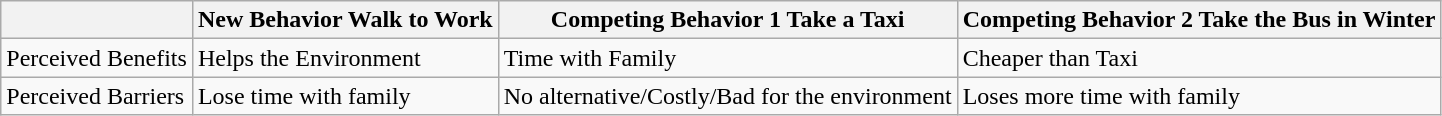<table class="wikitable">
<tr>
<th></th>
<th>New Behavior Walk to Work</th>
<th>Competing Behavior 1 Take a Taxi</th>
<th>Competing Behavior 2 Take the Bus in Winter</th>
</tr>
<tr>
<td>Perceived Benefits</td>
<td>Helps the Environment</td>
<td>Time with Family</td>
<td>Cheaper than Taxi</td>
</tr>
<tr>
<td>Perceived Barriers</td>
<td>Lose time with family</td>
<td>No alternative/Costly/Bad for the environment</td>
<td>Loses more time with family</td>
</tr>
</table>
